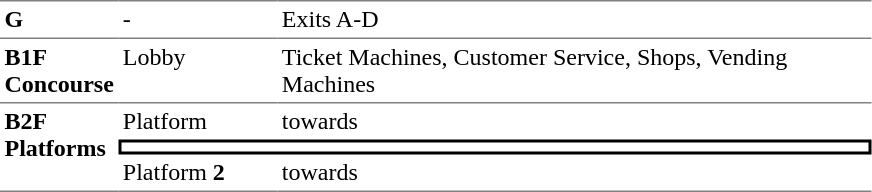<table table border=0 cellspacing=0 cellpadding=3>
<tr>
<td style="border-top:solid 1px gray;" width=50 valign=top><strong>G</strong></td>
<td style="border-top:solid 1px gray;" width=100 valign=top>-</td>
<td style="border-top:solid 1px gray;" width=390 valign=top>Exits A-D</td>
</tr>
<tr>
<td style="border-bottom:solid 1px gray; border-top:solid 1px gray;" valign=top width=50><strong>B1F<br>Concourse</strong></td>
<td style="border-bottom:solid 1px gray; border-top:solid 1px gray;" valign=top width=100>Lobby</td>
<td style="border-bottom:solid 1px gray; border-top:solid 1px gray;" valign=top width=390>Ticket Machines, Customer Service, Shops, Vending Machines</td>
</tr>
<tr>
<td style="border-bottom:solid 1px gray;" rowspan="3" valign=top><strong>B2F<br>Platforms</strong></td>
<td>Platform</td>
<td>  towards  </td>
</tr>
<tr>
<td style="border-right:solid 2px black;border-left:solid 2px black;border-top:solid 2px black;border-bottom:solid 2px black;text-align:center;" colspan=2></td>
</tr>
<tr>
<td style="border-bottom:solid 1px gray;">Platform <strong>2</strong></td>
<td style="border-bottom:solid 1px gray;">  towards   </td>
</tr>
</table>
